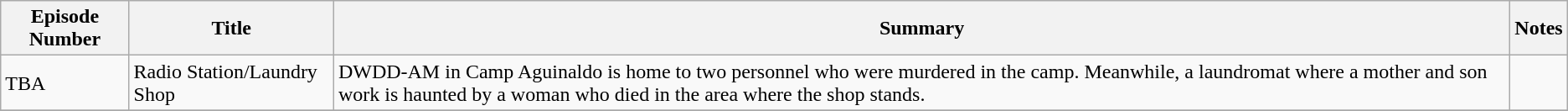<table class="wikitable">
<tr>
<th>Episode Number</th>
<th>Title</th>
<th>Summary</th>
<th>Notes</th>
</tr>
<tr>
<td>TBA</td>
<td>Radio Station/Laundry Shop</td>
<td>DWDD-AM in Camp Aguinaldo is home to two personnel who were murdered in the camp. Meanwhile, a laundromat where a mother and son work is haunted by a woman who died in the area where the shop stands.</td>
<td></td>
</tr>
<tr>
</tr>
</table>
